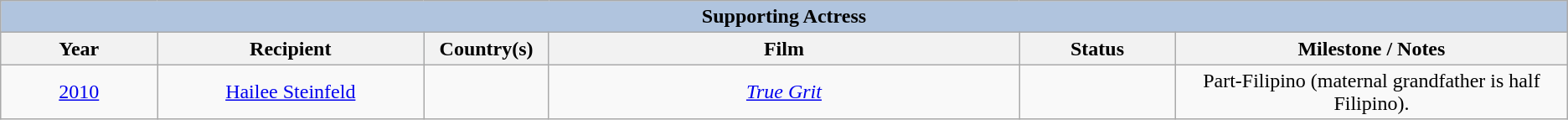<table class="wikitable" style="text-align: center">
<tr>
<th colspan="6" style="background:#B0C4DE;">Supporting Actress</th>
</tr>
<tr style="background:#ebf5ff;">
<th width="10%">Year</th>
<th width="17%">Recipient</th>
<th width="8%">Country(s)</th>
<th width="30%">Film</th>
<th width="10%">Status</th>
<th width="25%">Milestone / Notes</th>
</tr>
<tr>
<td><a href='#'>2010</a><br></td>
<td><a href='#'>Hailee Steinfeld</a></td>
<td style="text-align: center"></td>
<td><em><a href='#'>True Grit</a></em></td>
<td></td>
<td>Part-Filipino (maternal grandfather is half Filipino).</td>
</tr>
</table>
